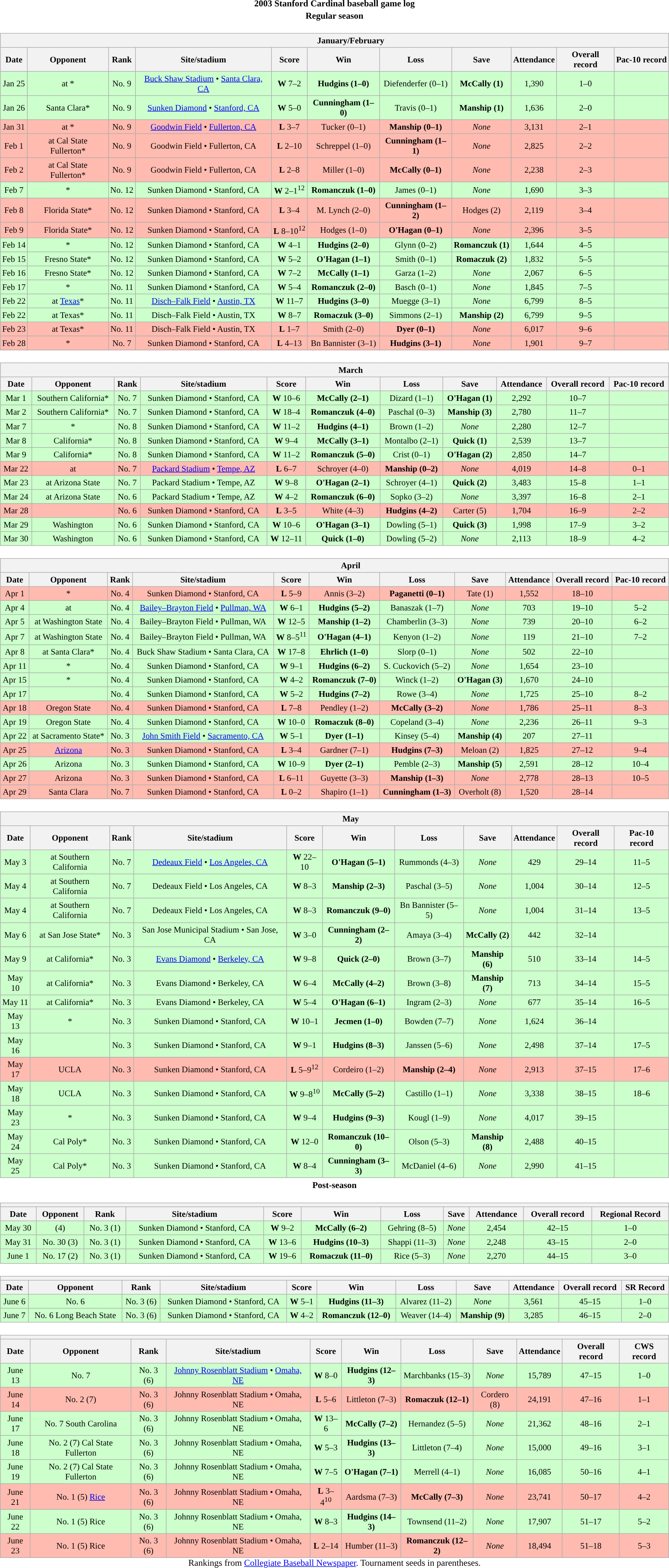<table class="toccolours" width=95% style="clear:both; margin:1.5em auto; text-align:center;">
<tr>
<th colspan=2>2003 Stanford Cardinal baseball game log</th>
</tr>
<tr>
<th colspan=2>Regular season</th>
</tr>
<tr valign="top">
<td><br><table class="wikitable collapsible collapsed" style="margin:auto; width:100%; text-align:center; font-size:95%">
<tr>
<th colspan=12 style="padding-left:4em;">January/February</th>
</tr>
<tr>
<th>Date</th>
<th>Opponent</th>
<th>Rank</th>
<th>Site/stadium</th>
<th>Score</th>
<th>Win</th>
<th>Loss</th>
<th>Save</th>
<th>Attendance</th>
<th>Overall record</th>
<th>Pac-10 record</th>
</tr>
<tr bgcolor=ccffcc>
<td>Jan 25</td>
<td>at *</td>
<td>No. 9</td>
<td><a href='#'>Buck Shaw Stadium</a> • <a href='#'>Santa Clara, CA</a></td>
<td><strong>W</strong> 7–2</td>
<td><strong>Hudgins (1–0)</strong></td>
<td>Diefenderfer (0–1)</td>
<td><strong>McCally (1)</strong></td>
<td>1,390</td>
<td>1–0</td>
<td></td>
</tr>
<tr bgcolor=ccffcc>
<td>Jan 26</td>
<td>Santa Clara*</td>
<td>No. 9</td>
<td><a href='#'>Sunken Diamond</a> • <a href='#'>Stanford, CA</a></td>
<td><strong>W</strong> 5–0</td>
<td><strong>Cunningham (1–0)</strong></td>
<td>Travis (0–1)</td>
<td><strong>Manship (1)</strong></td>
<td>1,636</td>
<td>2–0</td>
<td></td>
</tr>
<tr bgcolor=ffbbb>
<td>Jan 31</td>
<td>at *</td>
<td>No. 9</td>
<td><a href='#'>Goodwin Field</a> • <a href='#'>Fullerton, CA</a></td>
<td><strong>L</strong> 3–7</td>
<td>Tucker (0–1)</td>
<td><strong>Manship (0–1)</strong></td>
<td><em>None</em></td>
<td>3,131</td>
<td>2–1</td>
<td></td>
</tr>
<tr bgcolor=ffbbb>
<td>Feb 1</td>
<td>at Cal State Fullerton*</td>
<td>No. 9</td>
<td>Goodwin Field • Fullerton, CA</td>
<td><strong>L</strong> 2–10</td>
<td>Schreppel (1–0)</td>
<td><strong>Cunningham (1–1)</strong></td>
<td><em>None</em></td>
<td>2,825</td>
<td>2–2</td>
<td></td>
</tr>
<tr bgcolor=ffbbb>
<td>Feb 2</td>
<td>at Cal State Fullerton*</td>
<td>No. 9</td>
<td>Goodwin Field • Fullerton, CA</td>
<td><strong>L</strong> 2–8</td>
<td>Miller (1–0)</td>
<td><strong>McCally (0–1)</strong></td>
<td><em>None</em></td>
<td>2,238</td>
<td>2–3</td>
<td></td>
</tr>
<tr bgcolor=ccffcc>
<td>Feb 7</td>
<td>*</td>
<td>No. 12</td>
<td>Sunken Diamond • Stanford, CA</td>
<td><strong>W</strong> 2–1<sup>12</sup></td>
<td><strong>Romanczuk (1–0)</strong></td>
<td>James (0–1)</td>
<td><em>None</em></td>
<td>1,690</td>
<td>3–3</td>
<td></td>
</tr>
<tr bgcolor=ffbbb>
<td>Feb 8</td>
<td>Florida State*</td>
<td>No. 12</td>
<td>Sunken Diamond • Stanford, CA</td>
<td><strong>L</strong> 3–4</td>
<td>M. Lynch (2–0)</td>
<td><strong>Cunningham (1–2)</strong></td>
<td>Hodges (2)</td>
<td>2,119</td>
<td>3–4</td>
<td></td>
</tr>
<tr bgcolor=ffbbb>
<td>Feb 9</td>
<td>Florida State*</td>
<td>No. 12</td>
<td>Sunken Diamond • Stanford, CA</td>
<td><strong>L</strong> 8–10<sup>12</sup></td>
<td>Hodges (1–0)</td>
<td><strong>O'Hagan (0–1)</strong></td>
<td><em>None</em></td>
<td>2,396</td>
<td>3–5</td>
<td></td>
</tr>
<tr bgcolor=ccffcc>
<td>Feb 14</td>
<td>*</td>
<td>No. 12</td>
<td>Sunken Diamond • Stanford, CA</td>
<td><strong>W</strong> 4–1</td>
<td><strong>Hudgins (2–0)</strong></td>
<td>Glynn (0–2)</td>
<td><strong>Romanczuk (1)</strong></td>
<td>1,644</td>
<td>4–5</td>
<td></td>
</tr>
<tr bgcolor=ccffcc>
<td>Feb 15</td>
<td>Fresno State*</td>
<td>No. 12</td>
<td>Sunken Diamond • Stanford, CA</td>
<td><strong>W</strong> 5–2</td>
<td><strong>O'Hagan (1–1)</strong></td>
<td>Smith (0–1)</td>
<td><strong>Romaczuk (2)</strong></td>
<td>1,832</td>
<td>5–5</td>
<td></td>
</tr>
<tr bgcolor=ccffcc>
<td>Feb 16</td>
<td>Fresno State*</td>
<td>No. 12</td>
<td>Sunken Diamond • Stanford, CA</td>
<td><strong>W</strong> 7–2</td>
<td><strong>McCally (1–1)</strong></td>
<td>Garza (1–2)</td>
<td><em>None</em></td>
<td>2,067</td>
<td>6–5</td>
<td></td>
</tr>
<tr bgcolor=ccffcc>
<td>Feb 17</td>
<td>*</td>
<td>No. 11</td>
<td>Sunken Diamond • Stanford, CA</td>
<td><strong>W</strong> 5–4</td>
<td><strong>Romanczuk (2–0)</strong></td>
<td>Basch (0–1)</td>
<td><em>None</em></td>
<td>1,845</td>
<td>7–5</td>
<td></td>
</tr>
<tr bgcolor=ccffcc>
<td>Feb 22</td>
<td>at <a href='#'>Texas</a>*</td>
<td>No. 11</td>
<td><a href='#'>Disch–Falk Field</a> • <a href='#'>Austin, TX</a></td>
<td><strong>W</strong> 11–7</td>
<td><strong>Hudgins (3–0)</strong></td>
<td>Muegge (3–1)</td>
<td><em>None</em></td>
<td>6,799</td>
<td>8–5</td>
<td></td>
</tr>
<tr bgcolor=ccffcc>
<td>Feb 22</td>
<td>at Texas*</td>
<td>No. 11</td>
<td>Disch–Falk Field • Austin, TX</td>
<td><strong>W</strong> 8–7</td>
<td><strong>Romaczuk (3–0)</strong></td>
<td>Simmons (2–1)</td>
<td><strong>Manship (2)</strong></td>
<td>6,799</td>
<td>9–5</td>
<td></td>
</tr>
<tr bgcolor=ffbbb>
<td>Feb 23</td>
<td>at Texas*</td>
<td>No. 11</td>
<td>Disch–Falk Field • Austin, TX</td>
<td><strong>L</strong> 1–7</td>
<td>Smith (2–0)</td>
<td><strong>Dyer (0–1)</strong></td>
<td><em>None</em></td>
<td>6,017</td>
<td>9–6</td>
<td></td>
</tr>
<tr bgcolor=ffbbb>
<td>Feb 28</td>
<td>*</td>
<td>No. 7</td>
<td>Sunken Diamond • Stanford, CA</td>
<td><strong>L</strong> 4–13</td>
<td>Bn Bannister (3–1)</td>
<td><strong>Hudgins (3–1)</strong></td>
<td><em>None</em></td>
<td>1,901</td>
<td>9–7</td>
<td></td>
</tr>
</table>
</td>
</tr>
<tr>
<td><br><table class="wikitable collapsible collapsed" style="margin:auto; width:100%; text-align:center; font-size:95%">
<tr>
<th colspan=12 style="padding-left:4em;">March</th>
</tr>
<tr>
<th>Date</th>
<th>Opponent</th>
<th>Rank</th>
<th>Site/stadium</th>
<th>Score</th>
<th>Win</th>
<th>Loss</th>
<th>Save</th>
<th>Attendance</th>
<th>Overall record</th>
<th>Pac-10 record</th>
</tr>
<tr bgcolor=ccffcc>
<td>Mar 1</td>
<td>Southern California*</td>
<td>No. 7</td>
<td>Sunken Diamond • Stanford, CA</td>
<td><strong>W</strong> 10–6</td>
<td><strong>McCally (2–1)</strong></td>
<td>Dizard (1–1)</td>
<td><strong>O'Hagan (1)</strong></td>
<td>2,292</td>
<td>10–7</td>
<td></td>
</tr>
<tr bgcolor=ccffcc>
<td>Mar 2</td>
<td>Southern California*</td>
<td>No. 7</td>
<td>Sunken Diamond • Stanford, CA</td>
<td><strong>W</strong> 18–4</td>
<td><strong>Romanczuk (4–0)</strong></td>
<td>Paschal (0–3)</td>
<td><strong>Manship (3)</strong></td>
<td>2,780</td>
<td>11–7</td>
<td></td>
</tr>
<tr bgcolor=ccffcc>
<td>Mar 7</td>
<td>*</td>
<td>No. 8</td>
<td>Sunken Diamond • Stanford, CA</td>
<td><strong>W</strong> 11–2</td>
<td><strong>Hudgins (4–1)</strong></td>
<td>Brown (1–2)</td>
<td><em>None</em></td>
<td>2,280</td>
<td>12–7</td>
<td></td>
</tr>
<tr bgcolor=ccffcc>
<td>Mar 8</td>
<td>California*</td>
<td>No. 8</td>
<td>Sunken Diamond • Stanford, CA</td>
<td><strong>W</strong> 9–4</td>
<td><strong>McCally (3–1)</strong></td>
<td>Montalbo (2–1)</td>
<td><strong>Quick (1)</strong></td>
<td>2,539</td>
<td>13–7</td>
<td></td>
</tr>
<tr bgcolor=ccffcc>
<td>Mar 9</td>
<td>California*</td>
<td>No. 8</td>
<td>Sunken Diamond • Stanford, CA</td>
<td><strong>W</strong> 11–2</td>
<td><strong>Romanczuk (5–0)</strong></td>
<td>Crist (0–1)</td>
<td><strong>O'Hagan (2)</strong></td>
<td>2,850</td>
<td>14–7</td>
<td></td>
</tr>
<tr bgcolor=ffbbb>
<td>Mar 22</td>
<td>at </td>
<td>No. 7</td>
<td><a href='#'>Packard Stadium</a> • <a href='#'>Tempe, AZ</a></td>
<td><strong>L</strong> 6–7</td>
<td>Schroyer (4–0)</td>
<td><strong>Manship (0–2)</strong></td>
<td><em>None</em></td>
<td>4,019</td>
<td>14–8</td>
<td>0–1</td>
</tr>
<tr bgcolor=ccffcc>
<td>Mar 23</td>
<td>at Arizona State</td>
<td>No. 7</td>
<td>Packard Stadium • Tempe, AZ</td>
<td><strong>W</strong> 9–8</td>
<td><strong>O'Hagan (2–1)</strong></td>
<td>Schroyer (4–1)</td>
<td><strong>Quick (2)</strong></td>
<td>3,483</td>
<td>15–8</td>
<td>1–1</td>
</tr>
<tr bgcolor=ccffcc>
<td>Mar 24</td>
<td>at Arizona State</td>
<td>No. 6</td>
<td>Packard Stadium • Tempe, AZ</td>
<td><strong>W</strong> 4–2</td>
<td><strong>Romanczuk (6–0)</strong></td>
<td>Sopko (3–2)</td>
<td><em>None</em></td>
<td>3,397</td>
<td>16–8</td>
<td>2–1</td>
</tr>
<tr bgcolor=ffbbb>
<td>Mar 28</td>
<td></td>
<td>No. 6</td>
<td>Sunken Diamond • Stanford, CA</td>
<td><strong>L</strong> 3–5</td>
<td>White (4–3)</td>
<td><strong>Hudgins (4–2)</strong></td>
<td>Carter (5)</td>
<td>1,704</td>
<td>16–9</td>
<td>2–2</td>
</tr>
<tr bgcolor=ccffcc>
<td>Mar 29</td>
<td>Washington</td>
<td>No. 6</td>
<td>Sunken Diamond • Stanford, CA</td>
<td><strong>W</strong> 10–6</td>
<td><strong>O'Hagan (3–1)</strong></td>
<td>Dowling (5–1)</td>
<td><strong>Quick (3)</strong></td>
<td>1,998</td>
<td>17–9</td>
<td>3–2</td>
</tr>
<tr bgcolor=ccffcc>
<td>Mar 30</td>
<td>Washington</td>
<td>No. 6</td>
<td>Sunken Diamond • Stanford, CA</td>
<td><strong>W</strong> 12–11</td>
<td><strong>Quick (1–0)</strong></td>
<td>Dowling (5–2)</td>
<td><em>None</em></td>
<td>2,113</td>
<td>18–9</td>
<td>4–2</td>
</tr>
</table>
</td>
</tr>
<tr>
<td><br><table class="wikitable collapsible collapsed" style="margin:auto; width:100%; text-align:center; font-size:95%">
<tr>
<th colspan=12 style="padding-left:4em;">April</th>
</tr>
<tr>
<th>Date</th>
<th>Opponent</th>
<th>Rank</th>
<th>Site/stadium</th>
<th>Score</th>
<th>Win</th>
<th>Loss</th>
<th>Save</th>
<th>Attendance</th>
<th>Overall record</th>
<th>Pac-10 record</th>
</tr>
<tr bgcolor=ffbbb>
<td>Apr 1</td>
<td>*</td>
<td>No. 4</td>
<td>Sunken Diamond • Stanford, CA</td>
<td><strong>L</strong> 5–9</td>
<td>Annis (3–2)</td>
<td><strong>Paganetti (0–1)</strong></td>
<td>Tate (1)</td>
<td>1,552</td>
<td>18–10</td>
<td></td>
</tr>
<tr bgcolor=ccffcc>
<td>Apr 4</td>
<td>at </td>
<td>No. 4</td>
<td><a href='#'>Bailey–Brayton Field</a> • <a href='#'>Pullman, WA</a></td>
<td><strong>W</strong> 6–1</td>
<td><strong>Hudgins (5–2)</strong></td>
<td>Banaszak (1–7)</td>
<td><em>None</em></td>
<td>703</td>
<td>19–10</td>
<td>5–2</td>
</tr>
<tr bgcolor=ccffcc>
<td>Apr 5</td>
<td>at Washington State</td>
<td>No. 4</td>
<td>Bailey–Brayton Field • Pullman, WA</td>
<td><strong>W</strong> 12–5</td>
<td><strong>Manship (1–2)</strong></td>
<td>Chamberlin (3–3)</td>
<td><em>None</em></td>
<td>739</td>
<td>20–10</td>
<td>6–2</td>
</tr>
<tr bgcolor=ccffcc>
<td>Apr 7</td>
<td>at Washington State</td>
<td>No. 4</td>
<td>Bailey–Brayton Field • Pullman, WA</td>
<td><strong>W</strong> 8–5<sup>11</sup></td>
<td><strong>O'Hagan (4–1)</strong></td>
<td>Kenyon (1–2)</td>
<td><em>None</em></td>
<td>119</td>
<td>21–10</td>
<td>7–2</td>
</tr>
<tr bgcolor=ccffcc>
<td>Apr 8</td>
<td>at Santa Clara*</td>
<td>No. 4</td>
<td>Buck Shaw Stadium • Santa Clara, CA</td>
<td><strong>W</strong> 17–8</td>
<td><strong>Ehrlich (1–0)</strong></td>
<td>Slorp (0–1)</td>
<td><em>None</em></td>
<td>502</td>
<td>22–10</td>
<td></td>
</tr>
<tr bgcolor=ccffcc>
<td>Apr 11</td>
<td>*</td>
<td>No. 4</td>
<td>Sunken Diamond • Stanford, CA</td>
<td><strong>W</strong> 9–1</td>
<td><strong>Hudgins (6–2)</strong></td>
<td>S. Cuckovich (5–2)</td>
<td><em>None</em></td>
<td>1,654</td>
<td>23–10</td>
<td></td>
</tr>
<tr bgcolor=ccffcc>
<td>Apr 15</td>
<td>*</td>
<td>No. 4</td>
<td>Sunken Diamond • Stanford, CA</td>
<td><strong>W</strong> 4–2</td>
<td><strong>Romanczuk (7–0)</strong></td>
<td>Winck (1–2)</td>
<td><strong>O'Hagan (3)</strong></td>
<td>1,670</td>
<td>24–10</td>
<td></td>
</tr>
<tr bgcolor=ccffcc>
<td>Apr 17</td>
<td></td>
<td>No. 4</td>
<td>Sunken Diamond • Stanford, CA</td>
<td><strong>W</strong> 5–2</td>
<td><strong>Hudgins (7–2)</strong></td>
<td>Rowe (3–4)</td>
<td><em>None</em></td>
<td>1,725</td>
<td>25–10</td>
<td>8–2</td>
</tr>
<tr bgcolor=ffbbb>
<td>Apr 18</td>
<td>Oregon State</td>
<td>No. 4</td>
<td>Sunken Diamond • Stanford, CA</td>
<td><strong>L</strong> 7–8</td>
<td>Pendley (1–2)</td>
<td><strong>McCally (3–2)</strong></td>
<td><em>None</em></td>
<td>1,786</td>
<td>25–11</td>
<td>8–3</td>
</tr>
<tr bgcolor=ccffcc>
<td>Apr 19</td>
<td>Oregon State</td>
<td>No. 4</td>
<td>Sunken Diamond • Stanford, CA</td>
<td><strong>W</strong> 10–0</td>
<td><strong>Romaczuk (8–0)</strong></td>
<td>Copeland (3–4)</td>
<td><em>None</em></td>
<td>2,236</td>
<td>26–11</td>
<td>9–3</td>
</tr>
<tr bgcolor=ccffcc>
<td>Apr 22</td>
<td>at Sacramento State*</td>
<td>No. 3</td>
<td><a href='#'>John Smith Field</a> • <a href='#'>Sacramento, CA</a></td>
<td><strong>W</strong> 5–1</td>
<td><strong>Dyer (1–1)</strong></td>
<td>Kinsey (5–4)</td>
<td><strong>Manship (4)</strong></td>
<td>207</td>
<td>27–11</td>
<td></td>
</tr>
<tr bgcolor=ffbbb>
<td>Apr 25</td>
<td><a href='#'>Arizona</a></td>
<td>No. 3</td>
<td>Sunken Diamond • Stanford, CA</td>
<td><strong>L</strong> 3–4</td>
<td>Gardner (7–1)</td>
<td><strong>Hudgins (7–3)</strong></td>
<td>Meloan (2)</td>
<td>1,825</td>
<td>27–12</td>
<td>9–4</td>
</tr>
<tr bgcolor=ccffcc>
<td>Apr 26</td>
<td>Arizona</td>
<td>No. 3</td>
<td>Sunken Diamond • Stanford, CA</td>
<td><strong>W</strong> 10–9</td>
<td><strong>Dyer (2–1)</strong></td>
<td>Pemble (2–3)</td>
<td><strong>Manship (5)</strong></td>
<td>2,591</td>
<td>28–12</td>
<td>10–4</td>
</tr>
<tr bgcolor=ffbbb>
<td>Apr 27</td>
<td>Arizona</td>
<td>No. 3</td>
<td>Sunken Diamond • Stanford, CA</td>
<td><strong>L</strong> 6–11</td>
<td>Guyette (3–3)</td>
<td><strong>Manship (1–3)</strong></td>
<td><em>None</em></td>
<td>2,778</td>
<td>28–13</td>
<td>10–5</td>
</tr>
<tr bgcolor=ffbbb>
<td>Apr 29</td>
<td>Santa Clara</td>
<td>No. 7</td>
<td>Sunken Diamond • Stanford, CA</td>
<td><strong>L</strong> 0–2</td>
<td>Shapiro (1–1)</td>
<td><strong>Cunningham (1–3)</strong></td>
<td>Overholt (8)</td>
<td>1,520</td>
<td>28–14</td>
<td></td>
</tr>
</table>
</td>
</tr>
<tr>
<td><br><table class="wikitable collapsible collapsed" style="margin:auto; width:100%; text-align:center; font-size:95%">
<tr>
<th colspan=12 style="padding-left:4em;">May</th>
</tr>
<tr>
<th>Date</th>
<th>Opponent</th>
<th>Rank</th>
<th>Site/stadium</th>
<th>Score</th>
<th>Win</th>
<th>Loss</th>
<th>Save</th>
<th>Attendance</th>
<th>Overall record</th>
<th>Pac-10 record</th>
</tr>
<tr bgcolor=ccffcc>
<td>May 3</td>
<td>at Southern California</td>
<td>No. 7</td>
<td><a href='#'>Dedeaux Field</a> • <a href='#'>Los Angeles, CA</a></td>
<td><strong>W</strong> 22–10</td>
<td><strong>O'Hagan (5–1)</strong></td>
<td>Rummonds (4–3)</td>
<td><em>None</em></td>
<td>429</td>
<td>29–14</td>
<td>11–5</td>
</tr>
<tr bgcolor=ccffcc>
<td>May 4</td>
<td>at Southern California</td>
<td>No. 7</td>
<td>Dedeaux Field • Los Angeles, CA</td>
<td><strong>W</strong> 8–3</td>
<td><strong>Manship (2–3)</strong></td>
<td>Paschal (3–5)</td>
<td><em>None</em></td>
<td>1,004</td>
<td>30–14</td>
<td>12–5</td>
</tr>
<tr bgcolor=ccffcc>
<td>May 4</td>
<td>at Southern California</td>
<td>No. 7</td>
<td>Dedeaux Field • Los Angeles, CA</td>
<td><strong>W</strong> 8–3</td>
<td><strong>Romanczuk (9–0)</strong></td>
<td>Bn Bannister (5–5)</td>
<td><em>None</em></td>
<td>1,004</td>
<td>31–14</td>
<td>13–5</td>
</tr>
<tr bgcolor=ccffcc>
<td>May 6</td>
<td>at San Jose State*</td>
<td>No. 3</td>
<td>San Jose Municipal Stadium • San Jose, CA</td>
<td><strong>W</strong>  3–0</td>
<td><strong>Cunningham (2–2)</strong></td>
<td>Amaya (3–4)</td>
<td><strong>McCally (2)</strong></td>
<td>442</td>
<td>32–14</td>
<td></td>
</tr>
<tr bgcolor=ccffcc>
<td>May 9</td>
<td>at California*</td>
<td>No. 3</td>
<td><a href='#'>Evans Diamond</a> • <a href='#'>Berkeley, CA</a></td>
<td><strong>W</strong> 9–8</td>
<td><strong>Quick (2–0)</strong></td>
<td>Brown (3–7)</td>
<td><strong>Manship (6)</strong></td>
<td>510</td>
<td>33–14</td>
<td>14–5</td>
</tr>
<tr bgcolor=ccffcc>
<td>May 10</td>
<td>at California*</td>
<td>No. 3</td>
<td>Evans Diamond • Berkeley, CA</td>
<td><strong>W</strong> 6–4</td>
<td><strong>McCally (4–2)</strong></td>
<td>Brown (3–8)</td>
<td><strong>Manship (7)</strong></td>
<td>713</td>
<td>34–14</td>
<td>15–5</td>
</tr>
<tr bgcolor=ccffcc>
<td>May 11</td>
<td>at California*</td>
<td>No. 3</td>
<td>Evans Diamond • Berkeley, CA</td>
<td><strong>W</strong> 5–4</td>
<td><strong>O'Hagan (6–1)</strong></td>
<td>Ingram (2–3)</td>
<td><em>None</em></td>
<td>677</td>
<td>35–14</td>
<td>16–5</td>
</tr>
<tr bgcolor=ccffcc>
<td>May 13</td>
<td>*</td>
<td>No. 3</td>
<td>Sunken Diamond • Stanford, CA</td>
<td><strong>W</strong> 10–1</td>
<td><strong>Jecmen (1–0)</strong></td>
<td>Bowden (7–7)</td>
<td><em>None</em></td>
<td>1,624</td>
<td>36–14</td>
<td></td>
</tr>
<tr bgcolor=ccffcc>
<td>May 16</td>
<td></td>
<td>No. 3</td>
<td>Sunken Diamond • Stanford, CA</td>
<td><strong>W</strong> 9–1</td>
<td><strong>Hudgins (8–3)</strong></td>
<td>Janssen (5–6)</td>
<td><em>None</em></td>
<td>2,498</td>
<td>37–14</td>
<td>17–5</td>
</tr>
<tr bgcolor=ffbbb>
<td>May 17</td>
<td>UCLA</td>
<td>No. 3</td>
<td>Sunken Diamond • Stanford, CA</td>
<td><strong>L</strong> 5–9<sup>12</sup></td>
<td>Cordeiro (1–2)</td>
<td><strong>Manship (2–4)</strong></td>
<td><em>None</em></td>
<td>2,913</td>
<td>37–15</td>
<td>17–6</td>
</tr>
<tr bgcolor=ccffcc>
<td>May 18</td>
<td>UCLA</td>
<td>No. 3</td>
<td>Sunken Diamond • Stanford, CA</td>
<td><strong>W</strong> 9–8<sup>10</sup></td>
<td><strong>McCally (5–2)</strong></td>
<td>Castillo (1–1)</td>
<td><em>None</em></td>
<td>3,338</td>
<td>38–15</td>
<td>18–6</td>
</tr>
<tr bgcolor=ccffcc>
<td>May 23</td>
<td>*</td>
<td>No. 3</td>
<td>Sunken Diamond • Stanford, CA</td>
<td><strong>W</strong> 9–4</td>
<td><strong>Hudgins (9–3)</strong></td>
<td>Kougl (1–9)</td>
<td><em>None</em></td>
<td>4,017</td>
<td>39–15</td>
<td></td>
</tr>
<tr bgcolor=ccffcc>
<td>May 24</td>
<td>Cal Poly*</td>
<td>No. 3</td>
<td>Sunken Diamond • Stanford, CA</td>
<td><strong>W</strong> 12–0</td>
<td><strong>Romanczuk (10–0)</strong></td>
<td>Olson (5–3)</td>
<td><strong>Manship (8)</strong></td>
<td>2,488</td>
<td>40–15</td>
<td></td>
</tr>
<tr bgcolor=ccffcc>
<td>May 25</td>
<td>Cal Poly*</td>
<td>No. 3</td>
<td>Sunken Diamond • Stanford, CA</td>
<td><strong>W</strong> 8–4</td>
<td><strong>Cunningham (3–3)</strong></td>
<td>McDaniel (4–6)</td>
<td><em>None</em></td>
<td>2,990</td>
<td>41–15</td>
<td></td>
</tr>
</table>
</td>
</tr>
<tr>
<th colspan=2>Post-season</th>
</tr>
<tr>
<td><br><table class="wikitable collapsible collapsed" style="margin:auto; width:100%; text-align:center; font-size:95%">
<tr>
<th colspan=12 style="padding-left:4em;"></th>
</tr>
<tr>
<th>Date</th>
<th>Opponent</th>
<th>Rank</th>
<th>Site/stadium</th>
<th>Score</th>
<th>Win</th>
<th>Loss</th>
<th>Save</th>
<th>Attendance</th>
<th>Overall record</th>
<th>Regional Record</th>
</tr>
<tr bgcolor=ccffcc>
<td>May 30</td>
<td>(4) </td>
<td>No. 3 (1)</td>
<td>Sunken Diamond • Stanford, CA</td>
<td><strong>W</strong> 9–2</td>
<td><strong>McCally (6–2)</strong></td>
<td>Gehring (8–5)</td>
<td><em>None</em></td>
<td>2,454</td>
<td>42–15</td>
<td>1–0</td>
</tr>
<tr bgcolor=ccffcc>
<td>May 31</td>
<td>No. 30 (3) </td>
<td>No. 3 (1)</td>
<td>Sunken Diamond • Stanford, CA</td>
<td><strong>W</strong> 13–6</td>
<td><strong>Hudgins (10–3)</strong></td>
<td>Shappi (11–3)</td>
<td><em>None</em></td>
<td>2,248</td>
<td>43–15</td>
<td>2–0</td>
</tr>
<tr bgcolor=ccffcc>
<td>June 1</td>
<td>No. 17 (2) </td>
<td>No. 3 (1)</td>
<td>Sunken Diamond • Stanford, CA</td>
<td><strong>W</strong> 19–6</td>
<td><strong>Romaczuk (11–0)</strong></td>
<td>Rice (5–3)</td>
<td><em>None</em></td>
<td>2,270</td>
<td>44–15</td>
<td>3–0</td>
</tr>
</table>
</td>
</tr>
<tr>
<td><br><table class="wikitable collapsible collapsed" style="margin:auto; width:100%; text-align:center; font-size:95%">
<tr>
<th colspan=12 style="padding-left:4em;"></th>
</tr>
<tr>
<th>Date</th>
<th>Opponent</th>
<th>Rank</th>
<th>Site/stadium</th>
<th>Score</th>
<th>Win</th>
<th>Loss</th>
<th>Save</th>
<th>Attendance</th>
<th>Overall record</th>
<th>SR Record</th>
</tr>
<tr bgcolor=ccffcc>
<td>June 6</td>
<td>No. 6 </td>
<td>No. 3 (6)</td>
<td>Sunken Diamond • Stanford, CA</td>
<td><strong>W</strong> 5–1</td>
<td><strong>Hudgins (11–3)</strong></td>
<td>Alvarez (11–2)</td>
<td><em>None</em></td>
<td>3,561</td>
<td>45–15</td>
<td>1–0</td>
</tr>
<tr bgcolor=ccffcc>
<td>June 7</td>
<td>No. 6 Long Beach State</td>
<td>No. 3 (6)</td>
<td>Sunken Diamond • Stanford, CA</td>
<td><strong>W</strong> 4–2</td>
<td><strong>Romanczuk (12–0)</strong></td>
<td>Weaver (14–4)</td>
<td><strong>Manship (9)</strong></td>
<td>3,285</td>
<td>46–15</td>
<td>2–0</td>
</tr>
</table>
</td>
</tr>
<tr>
<td><br><table class="wikitable collapsible collapsed" style="margin:auto; width:100%; text-align:center; font-size:95%">
<tr>
<th colspan=12 style="padding-left:4em;"></th>
</tr>
<tr>
<th>Date</th>
<th>Opponent</th>
<th>Rank</th>
<th>Site/stadium</th>
<th>Score</th>
<th>Win</th>
<th>Loss</th>
<th>Save</th>
<th>Attendance</th>
<th>Overall record</th>
<th>CWS record</th>
</tr>
<tr bgcolor=ccffcc>
<td>June 13</td>
<td>No. 7 </td>
<td>No. 3 (6)</td>
<td><a href='#'>Johnny Rosenblatt Stadium</a> • <a href='#'>Omaha, NE</a></td>
<td><strong>W</strong> 8–0</td>
<td><strong>Hudgins (12–3)</strong></td>
<td>Marchbanks (15–3)</td>
<td><em>None</em></td>
<td>15,789</td>
<td>47–15</td>
<td>1–0</td>
</tr>
<tr bgcolor=ffbbb>
<td>June 14</td>
<td>No. 2 (7) </td>
<td>No. 3 (6)</td>
<td>Johnny Rosenblatt Stadium • Omaha, NE</td>
<td><strong>L</strong> 5–6</td>
<td>Littleton (7–3)</td>
<td><strong>Romaczuk (12–1)</strong></td>
<td>Cordero (8)</td>
<td>24,191</td>
<td>47–16</td>
<td>1–1</td>
</tr>
<tr bgcolor=ccffcc>
<td>June 17</td>
<td>No. 7 South Carolina</td>
<td>No. 3 (6)</td>
<td>Johnny Rosenblatt Stadium • Omaha, NE</td>
<td><strong>W</strong> 13–6</td>
<td><strong>McCally (7–2)</strong></td>
<td>Hernandez (5–5)</td>
<td><em>None</em></td>
<td>21,362</td>
<td>48–16</td>
<td>2–1</td>
</tr>
<tr bgcolor=ccffcc>
<td>June 18</td>
<td>No. 2 (7) Cal State Fullerton</td>
<td>No. 3 (6)</td>
<td>Johnny Rosenblatt Stadium • Omaha, NE</td>
<td><strong>W</strong> 5–3</td>
<td><strong>Hudgins (13–3)</strong></td>
<td>Littleton (7–4)</td>
<td><em>None</em></td>
<td>15,000</td>
<td>49–16</td>
<td>3–1</td>
</tr>
<tr bgcolor=ccffcc>
<td>June 19</td>
<td>No. 2 (7) Cal State Fullerton</td>
<td>No. 3 (6)</td>
<td>Johnny Rosenblatt Stadium • Omaha, NE</td>
<td><strong>W</strong> 7–5</td>
<td><strong>O'Hagan (7–1)</strong></td>
<td>Merrell (4–1)</td>
<td><em>None</em></td>
<td>16,085</td>
<td>50–16</td>
<td>4–1</td>
</tr>
<tr bgcolor=ffbbb>
<td>June 21</td>
<td>No. 1 (5) <a href='#'>Rice</a></td>
<td>No. 3 (6)</td>
<td>Johnny Rosenblatt Stadium • Omaha, NE</td>
<td><strong>L</strong> 3–4<sup>10</sup></td>
<td>Aardsma (7–3)</td>
<td><strong>McCally (7–3)</strong></td>
<td><em>None</em></td>
<td>23,741</td>
<td>50–17</td>
<td>4–2</td>
</tr>
<tr bgcolor=ccffcc>
<td>June 22</td>
<td>No. 1 (5) Rice</td>
<td>No. 3 (6)</td>
<td>Johnny Rosenblatt Stadium • Omaha, NE</td>
<td><strong>W</strong> 8–3</td>
<td><strong>Hudgins (14–3)</strong></td>
<td>Townsend (11–2)</td>
<td><em>None</em></td>
<td>17,907</td>
<td>51–17</td>
<td>5–2</td>
</tr>
<tr bgcolor=ffbbb>
<td>June 23</td>
<td>No. 1 (5) Rice</td>
<td>No. 3 (6)</td>
<td>Johnny Rosenblatt Stadium • Omaha, NE</td>
<td><strong>L</strong> 2–14</td>
<td>Humber (11–3)</td>
<td><strong>Romanczuk (12–2)</strong></td>
<td><em>None</em></td>
<td>18,494</td>
<td>51–18</td>
<td>5–3</td>
</tr>
</table>
Rankings from <a href='#'>Collegiate Baseball Newspaper</a>.  Tournament seeds in parentheses.</td>
</tr>
</table>
